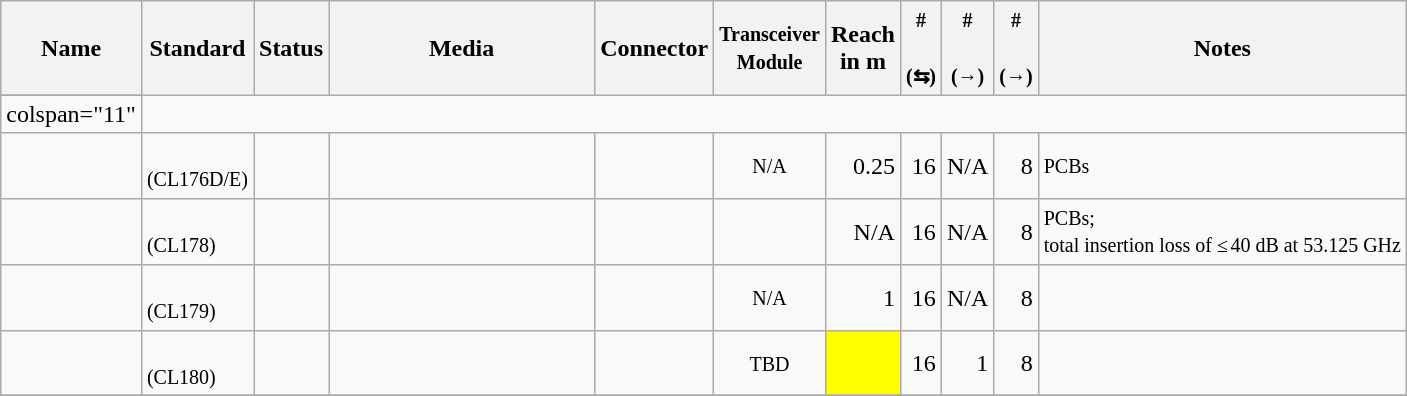<table class="wikitable" style="line-height:110%;">
<tr>
<th>Name</th>
<th>Standard</th>
<th>Status</th>
<th style="width: 170px;">Media</th>
<th>Connector</th>
<th><small>Transceiver<br>Module</small></th>
<th>Reach<br>in m</th>
<th><small>#<br><br>(⇆)</small></th>
<th><small>#<br><br>(→)</small></th>
<th><small>#<br><br>(→)</small></th>
<th>Notes</th>
</tr>
<tr>
</tr>
<tr>
<td>colspan="11" </td>
</tr>
<tr>
<td></td>
<td><br><small>(CL176D/E)</small></td>
<td></td>
<td></td>
<td></td>
<td align="center"><small>N/A</small></td>
<td style="text-align:right;">0.25</td>
<td style="text-align:right;">16</td>
<td style="text-align:right;">N/A</td>
<td style="text-align:right;">8</td>
<td><small>PCBs</small></td>
</tr>
<tr>
<td></td>
<td><br><small>(CL178)</small></td>
<td></td>
<td></td>
<td></td>
<td></td>
<td style="text-align:right;">N/A</td>
<td style="text-align:right;">16</td>
<td style="text-align:right;">N/A</td>
<td style="text-align:right;">8</td>
<td><small>PCBs;<br>total insertion loss of ≤ 40 dB at 53.125 GHz</small></td>
</tr>
<tr>
<td></td>
<td><br><small>(CL179)</small></td>
<td></td>
<td></td>
<td></td>
<td align="center"><small>N/A</small></td>
<td style="text-align:right;">1</td>
<td style="text-align:right;">16</td>
<td style="text-align:right;">N/A</td>
<td style="text-align:right;">8</td>
<td></td>
</tr>
<tr>
<td></td>
<td><br><small>(CL180)</small></td>
<td></td>
<td></td>
<td></td>
<td align="center"><small>TBD</small></td>
<td style="background-color:#FFFF00"></td>
<td style="text-align:right;">16</td>
<td style="text-align:right;">1</td>
<td style="text-align:right;">8</td>
<td style="text-align:right;"></td>
</tr>
<tr>
</tr>
</table>
